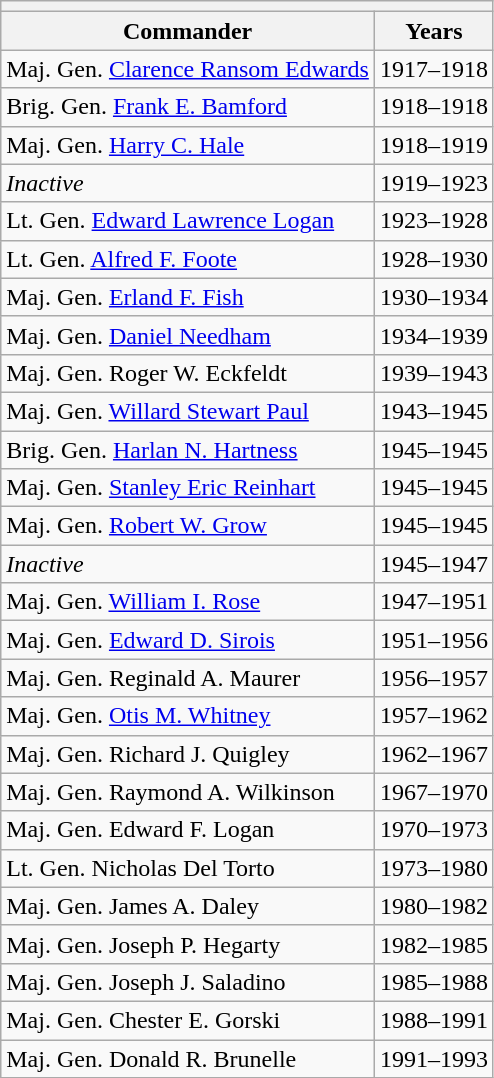<table class="wikitable">
<tr>
<th colspan="3"></th>
</tr>
<tr>
<th>Commander</th>
<th>Years</th>
</tr>
<tr>
<td>Maj. Gen. <a href='#'>Clarence Ransom Edwards</a></td>
<td>1917–1918</td>
</tr>
<tr>
<td>Brig. Gen. <a href='#'>Frank E. Bamford</a></td>
<td>1918–1918</td>
</tr>
<tr>
<td>Maj. Gen. <a href='#'>Harry C. Hale</a></td>
<td>1918–1919</td>
</tr>
<tr>
<td><em>Inactive</em></td>
<td>1919–1923</td>
</tr>
<tr>
<td>Lt. Gen. <a href='#'>Edward Lawrence Logan</a></td>
<td>1923–1928</td>
</tr>
<tr>
<td>Lt. Gen. <a href='#'>Alfred F. Foote</a></td>
<td>1928–1930</td>
</tr>
<tr>
<td>Maj. Gen. <a href='#'>Erland F. Fish</a></td>
<td>1930–1934</td>
</tr>
<tr>
<td>Maj. Gen. <a href='#'>Daniel Needham</a></td>
<td>1934–1939</td>
</tr>
<tr>
<td>Maj. Gen. Roger W. Eckfeldt</td>
<td>1939–1943</td>
</tr>
<tr>
<td>Maj. Gen. <a href='#'>Willard Stewart Paul</a></td>
<td>1943–1945</td>
</tr>
<tr>
<td>Brig. Gen. <a href='#'>Harlan N. Hartness</a></td>
<td>1945–1945</td>
</tr>
<tr>
<td>Maj. Gen. <a href='#'>Stanley Eric Reinhart</a></td>
<td>1945–1945</td>
</tr>
<tr>
<td>Maj. Gen. <a href='#'>Robert W. Grow</a></td>
<td>1945–1945</td>
</tr>
<tr>
<td><em>Inactive</em></td>
<td>1945–1947</td>
</tr>
<tr>
<td>Maj. Gen. <a href='#'>William I. Rose</a></td>
<td>1947–1951</td>
</tr>
<tr>
<td>Maj. Gen. <a href='#'>Edward D. Sirois</a></td>
<td>1951–1956</td>
</tr>
<tr>
<td>Maj. Gen. Reginald A. Maurer</td>
<td>1956–1957</td>
</tr>
<tr>
<td>Maj. Gen. <a href='#'>Otis M. Whitney</a></td>
<td>1957–1962</td>
</tr>
<tr>
<td>Maj. Gen. Richard J. Quigley</td>
<td>1962–1967</td>
</tr>
<tr>
<td>Maj. Gen. Raymond A. Wilkinson</td>
<td>1967–1970</td>
</tr>
<tr>
<td>Maj. Gen. Edward F. Logan</td>
<td>1970–1973</td>
</tr>
<tr>
<td>Lt. Gen. Nicholas Del Torto</td>
<td>1973–1980</td>
</tr>
<tr>
<td>Maj. Gen. James A. Daley</td>
<td>1980–1982</td>
</tr>
<tr>
<td>Maj. Gen. Joseph P. Hegarty</td>
<td>1982–1985</td>
</tr>
<tr>
<td>Maj. Gen. Joseph J. Saladino</td>
<td>1985–1988</td>
</tr>
<tr>
<td>Maj. Gen. Chester E. Gorski</td>
<td>1988–1991</td>
</tr>
<tr>
<td>Maj. Gen. Donald R. Brunelle</td>
<td>1991–1993</td>
</tr>
</table>
